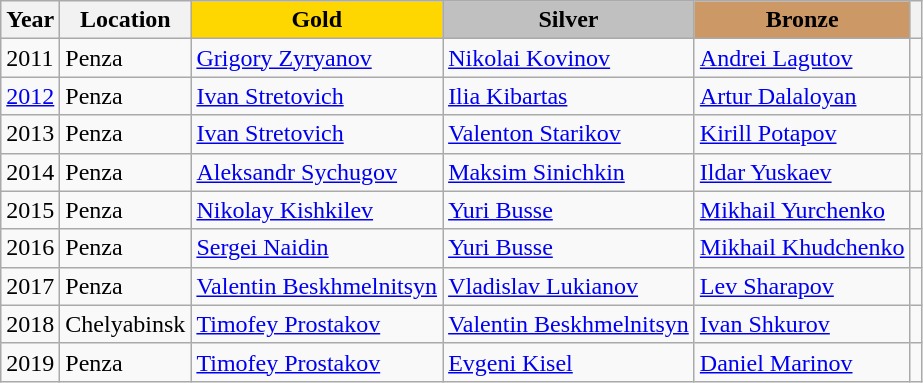<table class="wikitable">
<tr>
<th>Year</th>
<th>Location</th>
<td style="text-align:center; background:gold;"><strong>Gold</strong></td>
<td style="text-align:center; background:silver;"><strong>Silver</strong></td>
<td style="text-align:center; background:#c96;"><strong>Bronze</strong></td>
<th><br></th>
</tr>
<tr>
<td>2011</td>
<td>Penza</td>
<td><a href='#'>Grigory Zyryanov</a></td>
<td><a href='#'>Nikolai Kovinov</a></td>
<td><a href='#'>Andrei Lagutov</a></td>
<td></td>
</tr>
<tr>
<td><a href='#'>2012</a></td>
<td>Penza</td>
<td><a href='#'>Ivan Stretovich</a></td>
<td><a href='#'>Ilia Kibartas</a></td>
<td><a href='#'>Artur Dalaloyan</a></td>
<td></td>
</tr>
<tr>
<td>2013</td>
<td>Penza</td>
<td><a href='#'>Ivan Stretovich</a></td>
<td><a href='#'>Valenton Starikov</a></td>
<td><a href='#'>Kirill Potapov</a></td>
<td></td>
</tr>
<tr>
<td>2014</td>
<td>Penza</td>
<td><a href='#'>Aleksandr Sychugov</a></td>
<td><a href='#'>Maksim Sinichkin</a></td>
<td><a href='#'>Ildar Yuskaev</a></td>
<td></td>
</tr>
<tr>
<td>2015</td>
<td>Penza</td>
<td><a href='#'>Nikolay Kishkilev</a></td>
<td><a href='#'>Yuri Busse</a></td>
<td><a href='#'>Mikhail Yurchenko</a></td>
<td></td>
</tr>
<tr>
<td>2016</td>
<td>Penza</td>
<td><a href='#'>Sergei Naidin</a></td>
<td><a href='#'>Yuri Busse</a></td>
<td><a href='#'>Mikhail Khudchenko</a></td>
<td></td>
</tr>
<tr>
<td>2017</td>
<td>Penza</td>
<td><a href='#'>Valentin Beskhmelnitsyn</a></td>
<td><a href='#'>Vladislav Lukianov</a></td>
<td><a href='#'>Lev Sharapov</a></td>
<td></td>
</tr>
<tr>
<td>2018</td>
<td>Chelyabinsk</td>
<td><a href='#'>Timofey Prostakov</a></td>
<td><a href='#'>Valentin Beskhmelnitsyn</a></td>
<td><a href='#'>Ivan Shkurov</a></td>
<td></td>
</tr>
<tr>
<td>2019</td>
<td>Penza</td>
<td><a href='#'>Timofey Prostakov</a></td>
<td><a href='#'>Evgeni Kisel</a></td>
<td><a href='#'>Daniel Marinov</a></td>
<td></td>
</tr>
</table>
